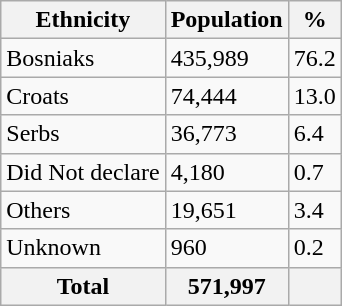<table class="wikitable">
<tr>
<th>Ethnicity</th>
<th>Population</th>
<th>%</th>
</tr>
<tr>
<td>Bosniaks</td>
<td>435,989</td>
<td>76.2</td>
</tr>
<tr>
<td>Croats</td>
<td>74,444</td>
<td>13.0</td>
</tr>
<tr>
<td>Serbs</td>
<td>36,773</td>
<td>6.4</td>
</tr>
<tr>
<td>Did Not declare</td>
<td>4,180</td>
<td>0.7</td>
</tr>
<tr>
<td>Others</td>
<td>19,651</td>
<td>3.4</td>
</tr>
<tr>
<td>Unknown</td>
<td>960</td>
<td>0.2</td>
</tr>
<tr>
<th>Total</th>
<th>571,997</th>
<th></th>
</tr>
</table>
